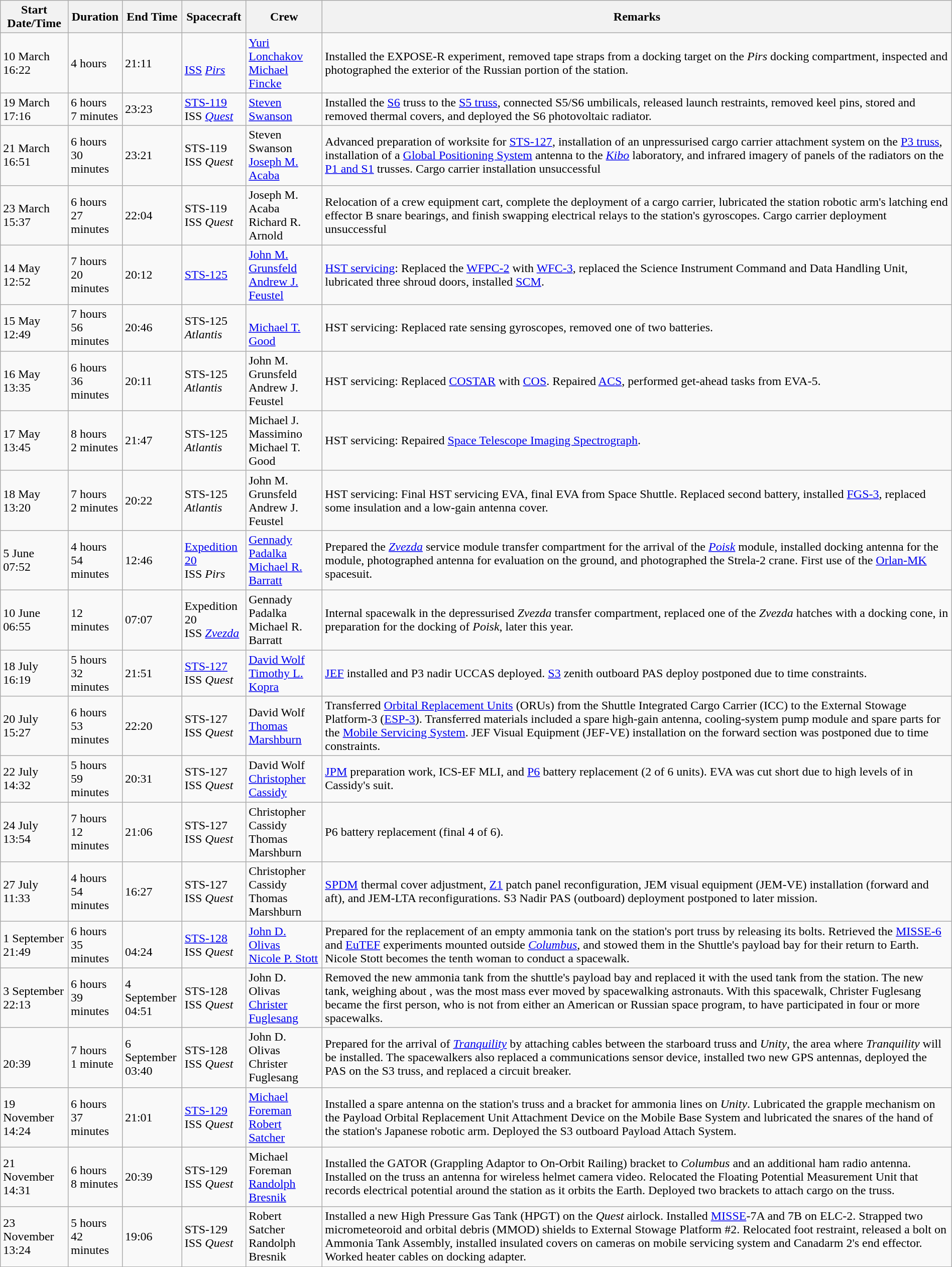<table class="wikitable" width="100%">
<tr>
<th>Start Date/Time</th>
<th>Duration</th>
<th>End Time</th>
<th>Spacecraft</th>
<th>Crew</th>
<th>Remarks</th>
</tr>
<tr>
<td>10 March<br>16:22</td>
<td>4 hours<br></td>
<td>21:11</td>
<td><br><a href='#'>ISS</a> <em><a href='#'>Pirs</a></em></td>
<td> <a href='#'>Yuri Lonchakov</a><br> <a href='#'>Michael Fincke</a></td>
<td>Installed the EXPOSE-R experiment, removed tape straps from a docking target on the <em>Pirs</em> docking compartment, inspected and photographed the exterior of the Russian portion of the station.</td>
</tr>
<tr>
<td>19 March<br>17:16</td>
<td>6 hours<br>7 minutes</td>
<td>23:23</td>
<td><a href='#'>STS-119</a><br>ISS <em><a href='#'>Quest</a></em></td>
<td> <a href='#'>Steven Swanson</a><br></td>
<td>Installed the <a href='#'>S6</a> truss to the <a href='#'>S5 truss</a>, connected S5/S6 umbilicals, released launch restraints, removed keel pins, stored and removed thermal covers, and deployed the S6 photovoltaic radiator.</td>
</tr>
<tr>
<td>21 March<br>16:51</td>
<td>6 hours<br>30 minutes</td>
<td>23:21</td>
<td>STS-119<br>ISS <em>Quest</em></td>
<td>Steven Swanson<br> <a href='#'>Joseph M. Acaba</a></td>
<td>Advanced preparation of worksite for <a href='#'>STS-127</a>, installation of an unpressurised cargo carrier attachment system on the <a href='#'>P3 truss</a>, installation of a <a href='#'>Global Positioning System</a> antenna to the <em><a href='#'>Kibo</a></em> laboratory, and infrared imagery of panels of the radiators on the <a href='#'>P1 and S1</a> trusses. Cargo carrier installation unsuccessful</td>
</tr>
<tr>
<td>23 March<br>15:37</td>
<td>6 hours<br>27 minutes</td>
<td>22:04</td>
<td>STS-119<br>ISS <em>Quest</em></td>
<td>Joseph M. Acaba<br>Richard R. Arnold</td>
<td>Relocation of a crew equipment cart, complete the deployment of a cargo carrier, lubricated the station robotic arm's latching end effector B snare bearings, and finish swapping electrical relays to the station's gyroscopes. Cargo carrier deployment unsuccessful</td>
</tr>
<tr>
<td>14 May<br>12:52</td>
<td>7 hours<br>20 minutes</td>
<td>20:12</td>
<td><a href='#'>STS-125</a><br></td>
<td> <a href='#'>John M. Grunsfeld</a><br> <a href='#'>Andrew J. Feustel</a></td>
<td><a href='#'>HST servicing</a>: Replaced the <a href='#'>WFPC-2</a> with <a href='#'>WFC-3</a>, replaced the Science Instrument Command and Data Handling Unit, lubricated three shroud doors, installed <a href='#'>SCM</a>.</td>
</tr>
<tr>
<td>15 May<br>12:49</td>
<td>7 hours<br>56 minutes</td>
<td>20:46</td>
<td>STS-125<br><em>Atlantis</em></td>
<td><br> <a href='#'>Michael T. Good</a></td>
<td>HST servicing: Replaced rate sensing gyroscopes, removed one of two batteries.</td>
</tr>
<tr>
<td>16 May<br>13:35</td>
<td>6 hours<br>36 minutes</td>
<td>20:11</td>
<td>STS-125<br><em>Atlantis</em></td>
<td>John M. Grunsfeld<br>Andrew J. Feustel</td>
<td>HST servicing: Replaced <a href='#'>COSTAR</a> with <a href='#'>COS</a>. Repaired <a href='#'>ACS</a>, performed get-ahead tasks from EVA-5.</td>
</tr>
<tr>
<td>17 May<br>13:45</td>
<td>8 hours<br>2 minutes</td>
<td>21:47</td>
<td>STS-125<br><em>Atlantis</em></td>
<td>Michael J. Massimino<br>Michael T. Good</td>
<td>HST servicing: Repaired <a href='#'>Space Telescope Imaging Spectrograph</a>.</td>
</tr>
<tr>
<td>18 May<br>13:20</td>
<td>7 hours<br>2 minutes</td>
<td>20:22</td>
<td>STS-125<br><em>Atlantis</em></td>
<td>John M. Grunsfeld<br>Andrew J. Feustel</td>
<td>HST servicing: Final HST servicing EVA, final EVA from Space Shuttle. Replaced second battery, installed <a href='#'>FGS-3</a>, replaced some insulation and a low-gain antenna cover.</td>
</tr>
<tr>
<td>5 June<br>07:52</td>
<td>4 hours<br>54 minutes</td>
<td>12:46</td>
<td><a href='#'>Expedition 20</a><br>ISS <em>Pirs</em></td>
<td> <a href='#'>Gennady Padalka</a><br> <a href='#'>Michael R. Barratt</a></td>
<td>Prepared the <a href='#'><em>Zvezda</em></a> service module transfer compartment for the arrival of the <a href='#'><em>Poisk</em></a> module, installed docking antenna for the module, photographed antenna for evaluation on the ground, and photographed the Strela-2 crane. First use of the <a href='#'>Orlan-MK</a> spacesuit.</td>
</tr>
<tr>
<td>10 June<br>06:55</td>
<td>12 minutes</td>
<td>07:07</td>
<td>Expedition 20<br>ISS <a href='#'><em>Zvezda</em></a></td>
<td>Gennady Padalka<br>Michael R. Barratt</td>
<td>Internal spacewalk in the depressurised <em>Zvezda</em> transfer compartment, replaced one of the <em>Zvezda</em> hatches with a docking cone, in preparation for the docking of <em>Poisk</em>, later this year.</td>
</tr>
<tr>
<td>18 July<br>16:19</td>
<td>5 hours<br>32 minutes</td>
<td>21:51</td>
<td><a href='#'>STS-127</a><br>ISS <em>Quest</em></td>
<td> <a href='#'>David Wolf</a><br> <a href='#'>Timothy L. Kopra</a></td>
<td><a href='#'>JEF</a> installed and P3 nadir UCCAS deployed. <a href='#'>S3</a> zenith outboard PAS deploy postponed due to time constraints.</td>
</tr>
<tr>
<td>20 July<br>15:27</td>
<td>6 hours<br>53 minutes</td>
<td>22:20</td>
<td>STS-127<br>ISS <em>Quest</em></td>
<td>David Wolf<br> <a href='#'>Thomas Marshburn</a></td>
<td>Transferred <a href='#'>Orbital Replacement Units</a> (ORUs) from the Shuttle Integrated Cargo Carrier (ICC) to the External Stowage Platform-3 (<a href='#'>ESP-3</a>). Transferred materials included a spare high-gain antenna, cooling-system pump module and spare parts for the <a href='#'>Mobile Servicing System</a>. JEF Visual Equipment (JEF-VE) installation on the forward section was postponed due to time constraints.</td>
</tr>
<tr>
<td>22 July<br>14:32</td>
<td>5 hours<br>59 minutes</td>
<td>20:31</td>
<td>STS-127<br>ISS <em>Quest</em></td>
<td>David Wolf<br> <a href='#'>Christopher Cassidy</a></td>
<td><a href='#'>JPM</a> preparation work, ICS-EF MLI, and <a href='#'>P6</a> battery replacement (2 of 6 units). EVA was cut short due to high levels of  in Cassidy's suit.</td>
</tr>
<tr>
<td>24 July<br>13:54</td>
<td>7 hours<br>12 minutes</td>
<td>21:06</td>
<td>STS-127<br>ISS <em>Quest</em></td>
<td>Christopher Cassidy<br>Thomas Marshburn</td>
<td>P6 battery replacement (final 4 of 6).</td>
</tr>
<tr>
<td>27 July<br>11:33</td>
<td>4 hours<br>54 minutes</td>
<td>16:27</td>
<td>STS-127<br>ISS <em>Quest</em></td>
<td>Christopher Cassidy<br>Thomas Marshburn</td>
<td><a href='#'>SPDM</a> thermal cover adjustment, <a href='#'>Z1</a> patch panel reconfiguration, JEM visual equipment (JEM-VE) installation (forward and aft), and JEM-LTA reconfigurations. S3 Nadir PAS (outboard) deployment postponed to later mission.</td>
</tr>
<tr>
<td>1 September<br>21:49</td>
<td>6 hours<br>35 minutes</td>
<td><br>04:24</td>
<td><a href='#'>STS-128</a><br>ISS <em>Quest</em></td>
<td> <a href='#'>John D. Olivas</a><br> <a href='#'>Nicole P. Stott</a></td>
<td>Prepared for the replacement of an empty ammonia tank on the station's port truss by releasing its bolts. Retrieved the <a href='#'>MISSE-6</a> and <a href='#'>EuTEF</a> experiments mounted outside <a href='#'><em>Columbus</em></a>, and stowed them in the Shuttle's payload bay for their return to Earth. Nicole Stott becomes the tenth woman to conduct a spacewalk.</td>
</tr>
<tr>
<td>3 September<br>22:13</td>
<td>6 hours<br>39 minutes</td>
<td>4 September<br>04:51</td>
<td>STS-128<br>ISS <em>Quest</em></td>
<td>John D. Olivas<br> <a href='#'>Christer Fuglesang</a></td>
<td>Removed the new ammonia tank from the shuttle's payload bay and replaced it with the used tank from the station. The new tank, weighing about , was the most mass ever moved by spacewalking astronauts. With this spacewalk, Christer Fuglesang became the first person, who is not from either an American or Russian space program, to have participated in four or more spacewalks.</td>
</tr>
<tr>
<td><br>20:39</td>
<td>7 hours<br>1 minute</td>
<td>6 September<br>03:40</td>
<td>STS-128<br>ISS <em>Quest</em></td>
<td>John D. Olivas<br>Christer Fuglesang</td>
<td>Prepared for the arrival of <a href='#'><em>Tranquility</em></a> by attaching cables between the starboard truss and <em>Unity</em>, the area where <em>Tranquility</em> will be installed. The spacewalkers also replaced a communications sensor device, installed two new GPS antennas, deployed the PAS on the S3 truss, and replaced a circuit breaker.</td>
</tr>
<tr>
<td>19 November<br>14:24</td>
<td>6 hours<br>37 minutes</td>
<td>21:01</td>
<td><a href='#'>STS-129</a><br>ISS <em>Quest</em></td>
<td> <a href='#'>Michael Foreman</a><br> <a href='#'>Robert Satcher</a></td>
<td>Installed a spare antenna on the station's truss and a bracket for ammonia lines on <em>Unity</em>. Lubricated the grapple mechanism on the Payload Orbital Replacement Unit Attachment Device on the Mobile Base System and lubricated the snares of the hand of the station's Japanese robotic arm. Deployed the S3 outboard Payload Attach System.</td>
</tr>
<tr>
<td>21 November<br>14:31</td>
<td>6 hours<br>8 minutes</td>
<td>20:39</td>
<td>STS-129<br>ISS <em>Quest</em></td>
<td>Michael Foreman<br> <a href='#'>Randolph Bresnik</a></td>
<td>Installed the GATOR (Grappling Adaptor to On-Orbit Railing) bracket to <em>Columbus</em> and an additional ham radio antenna. Installed on the truss an antenna for wireless helmet camera video. Relocated the Floating Potential Measurement Unit that records electrical potential around the station as it orbits the Earth. Deployed two brackets to attach cargo on the truss.</td>
</tr>
<tr>
<td>23 November<br>13:24</td>
<td>5 hours<br>42 minutes</td>
<td>19:06</td>
<td>STS-129<br>ISS <em>Quest</em></td>
<td>Robert Satcher<br>Randolph Bresnik</td>
<td>Installed a new High Pressure Gas Tank (HPGT) on the <em>Quest</em> airlock. Installed <a href='#'>MISSE</a>-7A and 7B on ELC-2. Strapped two micrometeoroid and orbital debris (MMOD) shields to External Stowage Platform #2. Relocated foot restraint, released a bolt on Ammonia Tank Assembly, installed insulated covers on cameras on mobile servicing system and Canadarm 2's end effector. Worked heater cables on docking adapter.</td>
</tr>
</table>
